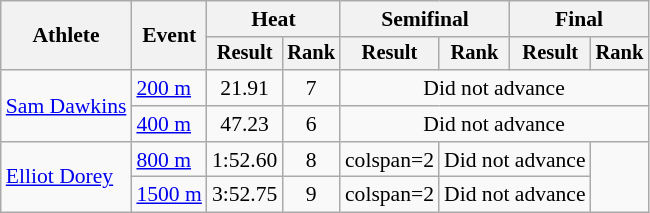<table class="wikitable" style="font-size:90%">
<tr>
<th rowspan=2>Athlete</th>
<th rowspan=2>Event</th>
<th colspan=2>Heat</th>
<th colspan=2>Semifinal</th>
<th colspan=2>Final</th>
</tr>
<tr style="font-size:95%">
<th>Result</th>
<th>Rank</th>
<th>Result</th>
<th>Rank</th>
<th>Result</th>
<th>Rank</th>
</tr>
<tr align=center>
<td align=left rowspan=2><a href='#'>Sam Dawkins</a></td>
<td align=left><a href='#'>200 m</a></td>
<td>21.91</td>
<td>7</td>
<td colspan=4>Did not advance</td>
</tr>
<tr align=center>
<td align=left><a href='#'>400 m</a></td>
<td>47.23</td>
<td>6</td>
<td colspan=4>Did not advance</td>
</tr>
<tr align=center>
<td align=left rowspan=2><a href='#'>Elliot Dorey</a></td>
<td align=left><a href='#'>800 m</a></td>
<td>1:52.60</td>
<td>8</td>
<td>colspan=2</td>
<td colspan=2>Did not advance</td>
</tr>
<tr align=center>
<td align=left><a href='#'>1500 m</a></td>
<td>3:52.75</td>
<td>9</td>
<td>colspan=2 </td>
<td colspan=2>Did not advance</td>
</tr>
</table>
